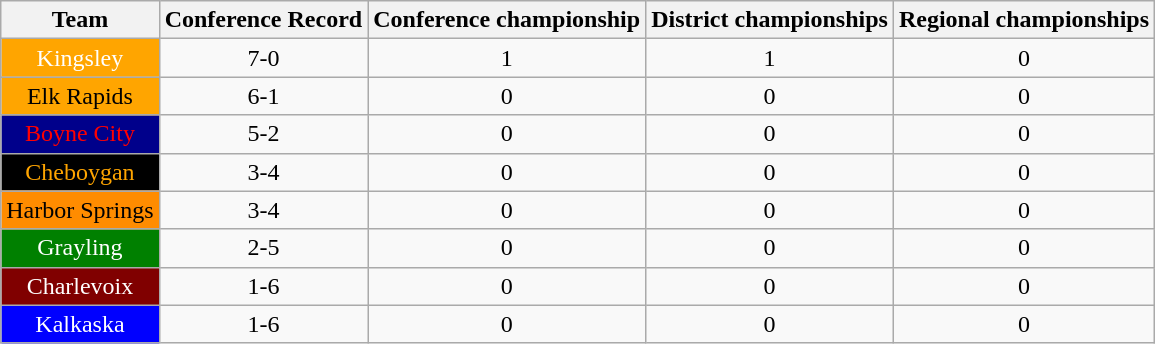<table class="wikitable sortable" style="text-align:center">
<tr>
<th>Team</th>
<th>Conference Record</th>
<th>Conference championship</th>
<th>District championships</th>
<th>Regional championships</th>
</tr>
<tr>
<td !align=center style="background:orange;color:white">Kingsley</td>
<td>7-0</td>
<td>1</td>
<td>1</td>
<td>0</td>
</tr>
<tr>
<td !align=center style="background:orange;color:black">Elk Rapids</td>
<td>6-1</td>
<td>0</td>
<td>0</td>
<td>0</td>
</tr>
<tr>
<td !align=center style="background:darkblue;color:red">Boyne City</td>
<td>5-2</td>
<td>0</td>
<td>0</td>
<td>0</td>
</tr>
<tr>
<td !align=center style="background:black;color:orange">Cheboygan</td>
<td>3-4</td>
<td>0</td>
<td>0</td>
<td>0</td>
</tr>
<tr>
<td !align=center style="background:darkorange;color:black">Harbor Springs</td>
<td>3-4</td>
<td>0</td>
<td>0</td>
<td>0</td>
</tr>
<tr>
<td !align=center style="background:green;color:white">Grayling</td>
<td>2-5</td>
<td>0</td>
<td>0</td>
<td>0</td>
</tr>
<tr>
<td !align=center style="background:maroon;color:white">Charlevoix</td>
<td>1-6</td>
<td>0</td>
<td>0</td>
<td>0</td>
</tr>
<tr>
<td !align=center style="background:blue;color:white">Kalkaska</td>
<td>1-6</td>
<td>0</td>
<td>0</td>
<td>0</td>
</tr>
</table>
